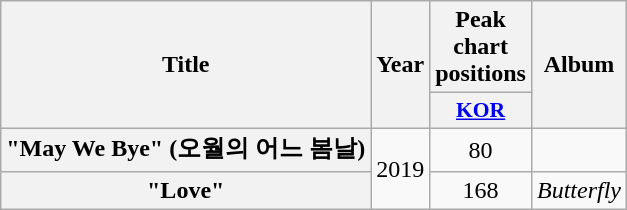<table class="wikitable plainrowheaders" style="text-align:center">
<tr>
<th scope="col" rowspan="2">Title</th>
<th scope="col" rowspan="2">Year</th>
<th scope="col" colspan="1">Peak chart positions</th>
<th scope="col" rowspan="2">Album</th>
</tr>
<tr>
<th scope="col" style="width:3.5em;font-size:90%"><a href='#'>KOR</a><br></th>
</tr>
<tr>
<th scope="row">"May We Bye" (오월의 어느 봄날)<br></th>
<td rowspan="2">2019</td>
<td>80</td>
<td></td>
</tr>
<tr>
<th scope="row">"Love"<br></th>
<td>168</td>
<td><em>Butterfly</em></td>
</tr>
</table>
